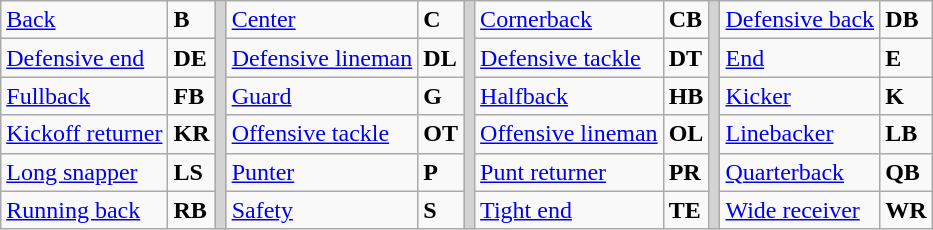<table class="wikitable">
<tr>
<td><a href='#'>Back</a></td>
<td><strong>B</strong></td>
<td rowSpan="6" style="background-color:lightgrey;"></td>
<td><a href='#'>Center</a></td>
<td><strong>C</strong></td>
<td rowSpan="6" style="background-color:lightgrey;"></td>
<td><a href='#'>Cornerback</a></td>
<td><strong>CB</strong></td>
<td rowSpan="6" style="background-color:lightgrey;"></td>
<td><a href='#'>Defensive back</a></td>
<td><strong>DB</strong></td>
</tr>
<tr>
<td><a href='#'>Defensive end</a></td>
<td><strong>DE</strong></td>
<td><a href='#'>Defensive lineman</a></td>
<td><strong>DL</strong></td>
<td><a href='#'>Defensive tackle</a></td>
<td><strong>DT</strong></td>
<td><a href='#'>End</a></td>
<td><strong>E</strong></td>
</tr>
<tr>
<td><a href='#'>Fullback</a></td>
<td><strong>FB</strong></td>
<td><a href='#'>Guard</a></td>
<td><strong>G</strong></td>
<td><a href='#'>Halfback</a></td>
<td><strong>HB</strong></td>
<td><a href='#'>Kicker</a></td>
<td><strong>K</strong></td>
</tr>
<tr>
<td><a href='#'>Kickoff returner</a></td>
<td><strong>KR</strong></td>
<td><a href='#'>Offensive tackle</a></td>
<td><strong>OT</strong></td>
<td><a href='#'>Offensive lineman</a></td>
<td><strong>OL</strong></td>
<td><a href='#'>Linebacker</a></td>
<td><strong>LB</strong></td>
</tr>
<tr>
<td><a href='#'>Long snapper</a></td>
<td><strong>LS</strong></td>
<td><a href='#'>Punter</a></td>
<td><strong>P</strong></td>
<td><a href='#'>Punt returner</a></td>
<td><strong>PR</strong></td>
<td><a href='#'>Quarterback</a></td>
<td><strong>QB</strong></td>
</tr>
<tr>
<td><a href='#'>Running back</a></td>
<td><strong>RB</strong></td>
<td><a href='#'>Safety</a></td>
<td><strong>S</strong></td>
<td><a href='#'>Tight end</a></td>
<td><strong>TE</strong></td>
<td><a href='#'>Wide receiver</a></td>
<td><strong>WR</strong></td>
</tr>
</table>
